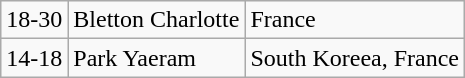<table class="wikitable">
<tr>
<td>18-30</td>
<td>Bletton Charlotte</td>
<td>France</td>
</tr>
<tr>
<td>14-18</td>
<td>Park Yaeram</td>
<td>South Koreea, France</td>
</tr>
</table>
